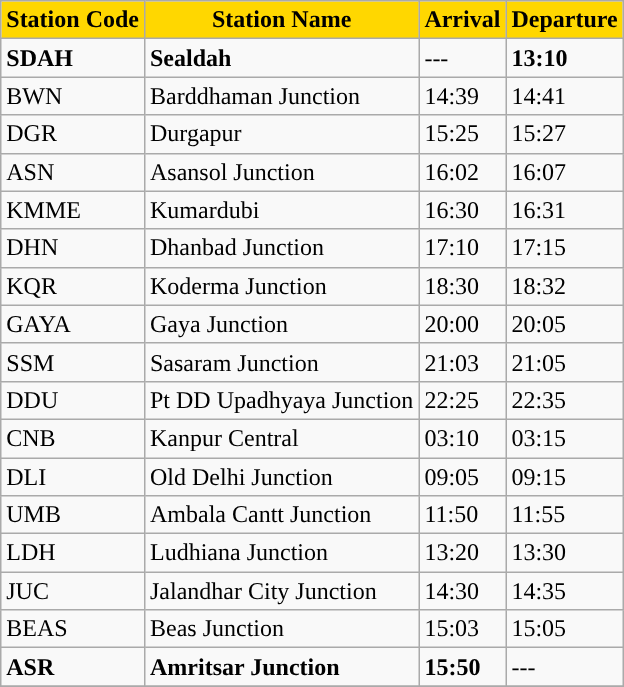<table class="wikitable">
<tr>
<th style="background:gold;">Station Code</th>
<th ! style="background:gold;">Station Name</th>
<th ! style="background:gold;">Arrival</th>
<th ! style="background:gold;">Departure</th>
</tr>
<tr>
<td><strong>SDAH</strong></td>
<td><strong>Sealdah</strong></td>
<td>---</td>
<td><strong>13:10</strong></td>
</tr>
<tr>
<td>BWN</td>
<td>Barddhaman Junction</td>
<td>14:39</td>
<td>14:41</td>
</tr>
<tr>
<td>DGR</td>
<td>Durgapur</td>
<td>15:25</td>
<td>15:27</td>
</tr>
<tr>
<td>ASN</td>
<td>Asansol Junction</td>
<td>16:02</td>
<td>16:07</td>
</tr>
<tr>
<td>KMME</td>
<td>Kumardubi</td>
<td>16:30</td>
<td>16:31</td>
</tr>
<tr>
<td>DHN</td>
<td>Dhanbad Junction</td>
<td>17:10</td>
<td>17:15</td>
</tr>
<tr>
<td>KQR</td>
<td>Koderma Junction</td>
<td>18:30</td>
<td>18:32</td>
</tr>
<tr>
<td>GAYA</td>
<td>Gaya Junction</td>
<td>20:00</td>
<td>20:05</td>
</tr>
<tr>
<td>SSM</td>
<td>Sasaram Junction</td>
<td>21:03</td>
<td>21:05</td>
</tr>
<tr>
<td>DDU</td>
<td>Pt DD Upadhyaya Junction</td>
<td>22:25</td>
<td>22:35</td>
</tr>
<tr>
<td>CNB</td>
<td>Kanpur Central</td>
<td>03:10</td>
<td>03:15</td>
</tr>
<tr>
<td>DLI</td>
<td>Old Delhi Junction</td>
<td>09:05</td>
<td>09:15</td>
</tr>
<tr>
<td>UMB</td>
<td>Ambala Cantt Junction</td>
<td>11:50</td>
<td>11:55</td>
</tr>
<tr>
<td>LDH</td>
<td>Ludhiana Junction</td>
<td>13:20</td>
<td>13:30</td>
</tr>
<tr>
<td>JUC</td>
<td>Jalandhar City Junction</td>
<td>14:30</td>
<td>14:35</td>
</tr>
<tr>
<td>BEAS</td>
<td>Beas Junction</td>
<td>15:03</td>
<td>15:05</td>
</tr>
<tr>
<td><strong>ASR</strong></td>
<td><strong>Amritsar Junction</strong></td>
<td><strong>15:50</strong></td>
<td>---</td>
</tr>
<tr>
</tr>
</table>
